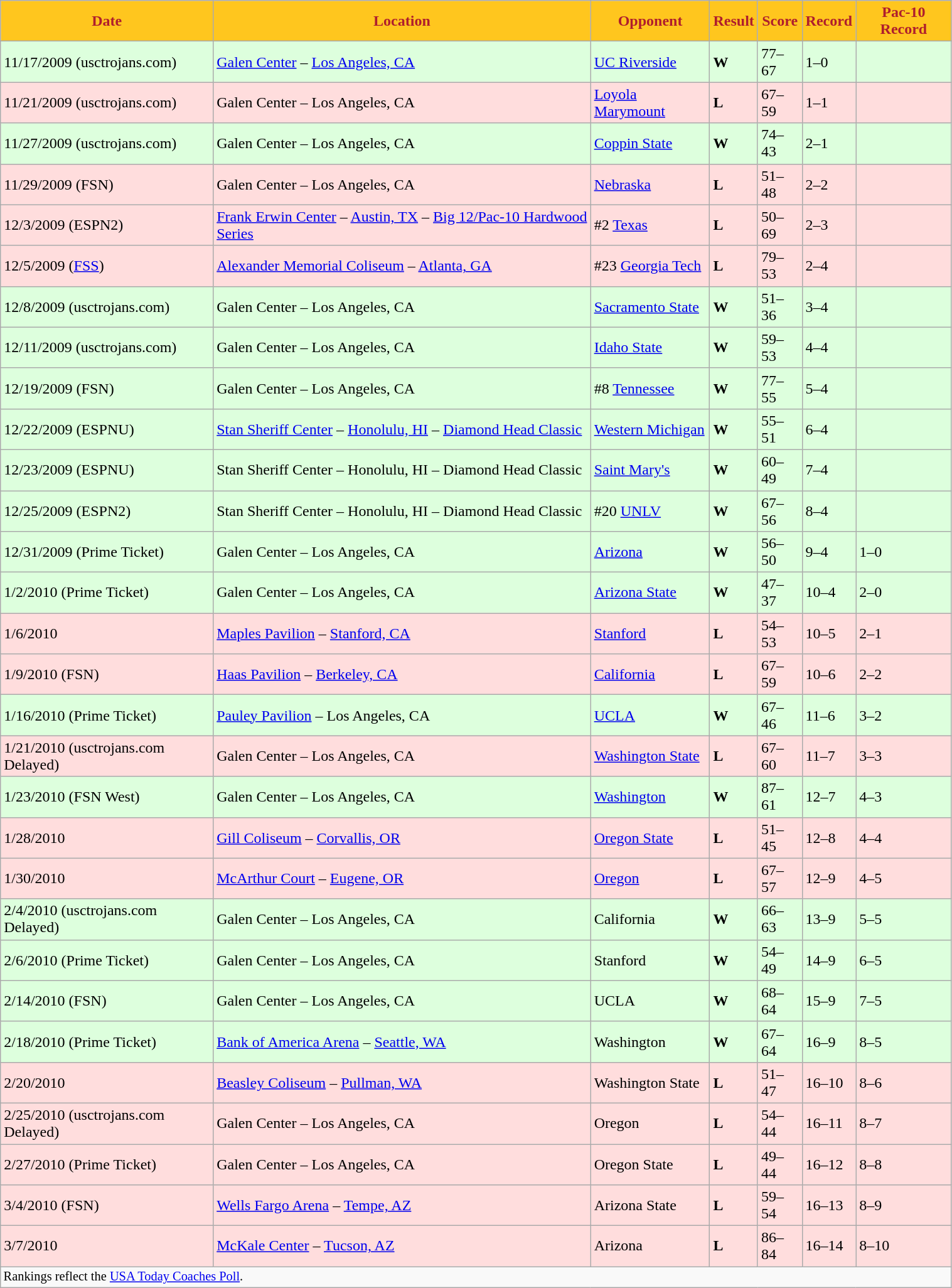<table class="wikitable" width="80%">
<tr align="center"  style=" background:#FFC61E;color:#AF1E2D;">
<td><strong>Date</strong></td>
<td><strong>Location</strong></td>
<td><strong>Opponent</strong></td>
<td><strong>Result</strong></td>
<td><strong>Score</strong></td>
<td><strong>Record</strong></td>
<td><strong>Pac-10 Record</strong></td>
</tr>
<tr style="background:#ddffdd; ">
<td>11/17/2009 (usctrojans.com)</td>
<td><a href='#'>Galen Center</a> – <a href='#'>Los Angeles, CA</a></td>
<td><a href='#'>UC Riverside</a></td>
<td><strong>W</strong></td>
<td>77–67</td>
<td>1–0</td>
<td></td>
</tr>
<tr style="background:#ffdddd; ">
<td>11/21/2009 (usctrojans.com)</td>
<td>Galen Center – Los Angeles, CA</td>
<td><a href='#'>Loyola Marymount</a></td>
<td><strong>L</strong></td>
<td>67–59</td>
<td>1–1</td>
<td></td>
</tr>
<tr style="background:#ddffdd; ">
<td>11/27/2009 (usctrojans.com)</td>
<td>Galen Center – Los Angeles, CA</td>
<td><a href='#'>Coppin State</a></td>
<td><strong>W</strong></td>
<td>74–43</td>
<td>2–1</td>
<td></td>
</tr>
<tr style="background:#ffdddd; ">
<td>11/29/2009 (FSN)</td>
<td>Galen Center – Los Angeles, CA</td>
<td><a href='#'>Nebraska</a></td>
<td><strong>L</strong></td>
<td>51–48</td>
<td>2–2</td>
<td></td>
</tr>
<tr style="background:#ffdddd; ">
<td>12/3/2009 (ESPN2)</td>
<td><a href='#'>Frank Erwin Center</a> – <a href='#'>Austin, TX</a> – <a href='#'>Big 12/Pac-10 Hardwood Series</a></td>
<td>#2 <a href='#'>Texas</a></td>
<td><strong>L</strong></td>
<td>50–69</td>
<td>2–3</td>
<td></td>
</tr>
<tr style="background:#ffdddd; ">
<td>12/5/2009 (<a href='#'>FSS</a>)</td>
<td><a href='#'>Alexander Memorial Coliseum</a> – <a href='#'>Atlanta, GA</a></td>
<td>#23 <a href='#'>Georgia Tech</a></td>
<td><strong>L</strong></td>
<td>79–53</td>
<td>2–4</td>
<td></td>
</tr>
<tr style="background:#ddffdd; ">
<td>12/8/2009 (usctrojans.com)</td>
<td>Galen Center – Los Angeles, CA</td>
<td><a href='#'>Sacramento State</a></td>
<td><strong>W</strong></td>
<td>51–36</td>
<td>3–4</td>
<td></td>
</tr>
<tr style="background:#ddffdd; ">
<td>12/11/2009 (usctrojans.com)</td>
<td>Galen Center – Los Angeles, CA</td>
<td><a href='#'>Idaho State</a></td>
<td><strong>W</strong></td>
<td>59–53</td>
<td>4–4</td>
<td></td>
</tr>
<tr style="background:#ddffdd; ">
<td>12/19/2009 (FSN)</td>
<td>Galen Center – Los Angeles, CA</td>
<td>#8 <a href='#'>Tennessee</a></td>
<td><strong>W</strong></td>
<td>77–55</td>
<td>5–4</td>
<td></td>
</tr>
<tr style="background:#ddffdd; ">
<td>12/22/2009 (ESPNU)</td>
<td><a href='#'>Stan Sheriff Center</a> – <a href='#'>Honolulu, HI</a> – <a href='#'>Diamond Head Classic</a></td>
<td><a href='#'>Western Michigan</a></td>
<td><strong>W</strong></td>
<td>55–51</td>
<td>6–4</td>
<td></td>
</tr>
<tr style="background:#ddffdd; ">
<td>12/23/2009 (ESPNU)</td>
<td>Stan Sheriff Center – Honolulu, HI – Diamond Head Classic</td>
<td><a href='#'>Saint Mary's</a></td>
<td><strong>W</strong></td>
<td>60–49</td>
<td>7–4</td>
<td></td>
</tr>
<tr style="background:#ddffdd; ">
<td>12/25/2009 (ESPN2)</td>
<td>Stan Sheriff Center – Honolulu, HI – Diamond Head Classic</td>
<td>#20 <a href='#'>UNLV</a></td>
<td><strong>W</strong></td>
<td>67–56</td>
<td>8–4</td>
<td></td>
</tr>
<tr style="background:#ddffdd; ">
<td>12/31/2009 (Prime Ticket)</td>
<td>Galen Center – Los Angeles, CA</td>
<td><a href='#'>Arizona</a></td>
<td><strong>W</strong></td>
<td>56–50</td>
<td>9–4</td>
<td>1–0</td>
</tr>
<tr style="background:#ddffdd; ">
<td>1/2/2010 (Prime Ticket)</td>
<td>Galen Center – Los Angeles, CA</td>
<td><a href='#'>Arizona State</a></td>
<td><strong>W</strong></td>
<td>47–37</td>
<td>10–4</td>
<td>2–0</td>
</tr>
<tr style="background:#ffdddd; ">
<td>1/6/2010</td>
<td><a href='#'>Maples Pavilion</a> – <a href='#'>Stanford, CA</a></td>
<td><a href='#'>Stanford</a></td>
<td><strong>L</strong></td>
<td>54–53</td>
<td>10–5</td>
<td>2–1</td>
</tr>
<tr style="background:#ffdddd; ">
<td>1/9/2010 (FSN)</td>
<td><a href='#'>Haas Pavilion</a> – <a href='#'>Berkeley, CA</a></td>
<td><a href='#'>California</a></td>
<td><strong>L</strong></td>
<td>67–59</td>
<td>10–6</td>
<td>2–2</td>
</tr>
<tr style="background:#ddffdd; ">
<td>1/16/2010 (Prime Ticket)</td>
<td><a href='#'>Pauley Pavilion</a> – Los Angeles, CA</td>
<td><a href='#'>UCLA</a></td>
<td><strong>W</strong></td>
<td>67–46</td>
<td>11–6</td>
<td>3–2</td>
</tr>
<tr style="background:#ffdddd; ">
<td>1/21/2010 (usctrojans.com Delayed)</td>
<td>Galen Center – Los Angeles, CA</td>
<td><a href='#'>Washington State</a></td>
<td><strong>L</strong></td>
<td>67–60</td>
<td>11–7</td>
<td>3–3</td>
</tr>
<tr style="background:#ddffdd; ">
<td>1/23/2010 (FSN West)</td>
<td>Galen Center – Los Angeles, CA</td>
<td><a href='#'>Washington</a></td>
<td><strong>W</strong></td>
<td>87–61</td>
<td>12–7</td>
<td>4–3</td>
</tr>
<tr style="background:#ffdddd; ">
<td>1/28/2010</td>
<td><a href='#'>Gill Coliseum</a> – <a href='#'>Corvallis, OR</a></td>
<td><a href='#'>Oregon State</a></td>
<td><strong>L</strong></td>
<td>51–45</td>
<td>12–8</td>
<td>4–4</td>
</tr>
<tr style="background:#ffdddd; ">
<td>1/30/2010</td>
<td><a href='#'>McArthur Court</a> – <a href='#'>Eugene, OR</a></td>
<td><a href='#'>Oregon</a></td>
<td><strong>L</strong></td>
<td>67–57</td>
<td>12–9</td>
<td>4–5</td>
</tr>
<tr style="background:#ddffdd; ">
<td>2/4/2010 (usctrojans.com Delayed)</td>
<td>Galen Center – Los Angeles, CA</td>
<td>California</td>
<td><strong>W</strong></td>
<td>66–63</td>
<td>13–9</td>
<td>5–5</td>
</tr>
<tr style="background:#ddffdd; ">
<td>2/6/2010 (Prime Ticket)</td>
<td>Galen Center – Los Angeles, CA</td>
<td>Stanford</td>
<td><strong>W</strong></td>
<td>54–49</td>
<td>14–9</td>
<td>6–5</td>
</tr>
<tr style="background:#ddffdd; ">
<td>2/14/2010 (FSN)</td>
<td>Galen Center – Los Angeles, CA</td>
<td>UCLA</td>
<td><strong>W</strong></td>
<td>68–64</td>
<td>15–9</td>
<td>7–5</td>
</tr>
<tr style="background:#ddffdd; ">
<td>2/18/2010 (Prime Ticket)</td>
<td><a href='#'>Bank of America Arena</a> – <a href='#'>Seattle, WA</a></td>
<td>Washington</td>
<td><strong>W</strong></td>
<td>67–64</td>
<td>16–9</td>
<td>8–5</td>
</tr>
<tr style="background:#ffdddd; ">
<td>2/20/2010</td>
<td><a href='#'>Beasley Coliseum</a> – <a href='#'>Pullman, WA</a></td>
<td>Washington State</td>
<td><strong>L</strong></td>
<td>51–47</td>
<td>16–10</td>
<td>8–6</td>
</tr>
<tr style="background:#ffdddd; ">
<td>2/25/2010 (usctrojans.com Delayed)</td>
<td>Galen Center – Los Angeles, CA</td>
<td>Oregon</td>
<td><strong>L</strong></td>
<td>54–44</td>
<td>16–11</td>
<td>8–7</td>
</tr>
<tr style="background:#ffdddd; ">
<td>2/27/2010 (Prime Ticket)</td>
<td>Galen Center – Los Angeles, CA</td>
<td>Oregon State</td>
<td><strong>L</strong></td>
<td>49–44</td>
<td>16–12</td>
<td>8–8</td>
</tr>
<tr style="background:#ffdddd; ">
<td>3/4/2010 (FSN)</td>
<td><a href='#'>Wells Fargo Arena</a> – <a href='#'>Tempe, AZ</a></td>
<td>Arizona State</td>
<td><strong>L</strong></td>
<td>59–54</td>
<td>16–13</td>
<td>8–9</td>
</tr>
<tr style="background:#ffdddd; ">
<td>3/7/2010</td>
<td><a href='#'>McKale Center</a> – <a href='#'>Tucson, AZ</a></td>
<td>Arizona</td>
<td><strong>L</strong></td>
<td>86–84</td>
<td>16–14</td>
<td>8–10</td>
</tr>
<tr>
<td colspan=7 style="font-size:85%">Rankings reflect the <a href='#'>USA Today Coaches Poll</a>.</td>
</tr>
</table>
